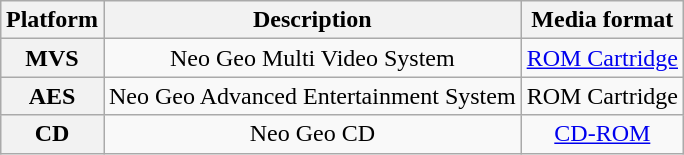<table class="wikitable plainrowheaders" width="auto" style="margin:1em auto; text-align:center;">
<tr>
<th scope="col">Platform</th>
<th scope="col">Description</th>
<th scope="col">Media format</th>
</tr>
<tr>
<th>MVS</th>
<td>Neo Geo Multi Video System</td>
<td><a href='#'>ROM Cartridge</a></td>
</tr>
<tr>
<th>AES</th>
<td>Neo Geo Advanced Entertainment System</td>
<td>ROM Cartridge</td>
</tr>
<tr>
<th>CD</th>
<td>Neo Geo CD</td>
<td><a href='#'>CD-ROM</a></td>
</tr>
</table>
